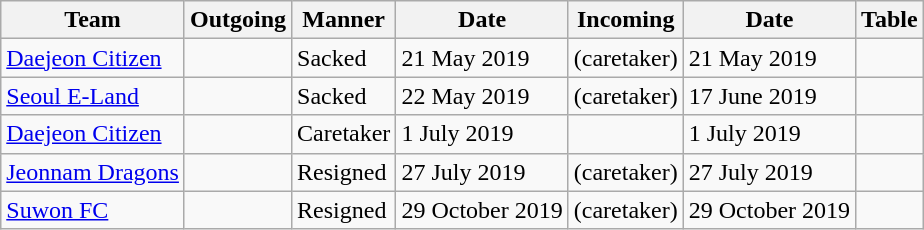<table class="wikitable sortable">
<tr>
<th>Team</th>
<th>Outgoing</th>
<th>Manner</th>
<th>Date</th>
<th>Incoming</th>
<th>Date</th>
<th>Table</th>
</tr>
<tr>
<td><a href='#'>Daejeon Citizen</a></td>
<td> </td>
<td>Sacked</td>
<td>21 May 2019</td>
<td>  (caretaker)</td>
<td>21 May 2019</td>
<td></td>
</tr>
<tr>
<td><a href='#'>Seoul E-Land</a></td>
<td> </td>
<td>Sacked</td>
<td>22 May 2019</td>
<td>  (caretaker)</td>
<td>17 June 2019</td>
<td></td>
</tr>
<tr>
<td><a href='#'>Daejeon Citizen</a></td>
<td> </td>
<td>Caretaker</td>
<td>1 July 2019</td>
<td> </td>
<td>1 July 2019</td>
<td></td>
</tr>
<tr>
<td><a href='#'>Jeonnam Dragons</a></td>
<td> </td>
<td>Resigned</td>
<td>27 July 2019</td>
<td>  (caretaker)</td>
<td>27 July 2019</td>
<td></td>
</tr>
<tr>
<td><a href='#'>Suwon FC</a></td>
<td> </td>
<td>Resigned</td>
<td>29 October 2019</td>
<td>  (caretaker)</td>
<td>29 October 2019</td>
<td></td>
</tr>
</table>
